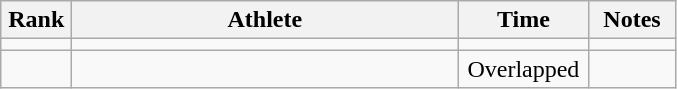<table class=wikitable style="text-align:center">
<tr>
<th width=40>Rank</th>
<th width=250>Athlete</th>
<th width=80>Time</th>
<th width=50>Notes</th>
</tr>
<tr>
<td></td>
<td align=left></td>
<td></td>
<td></td>
</tr>
<tr>
<td></td>
<td align=left></td>
<td>Overlapped</td>
<td></td>
</tr>
</table>
